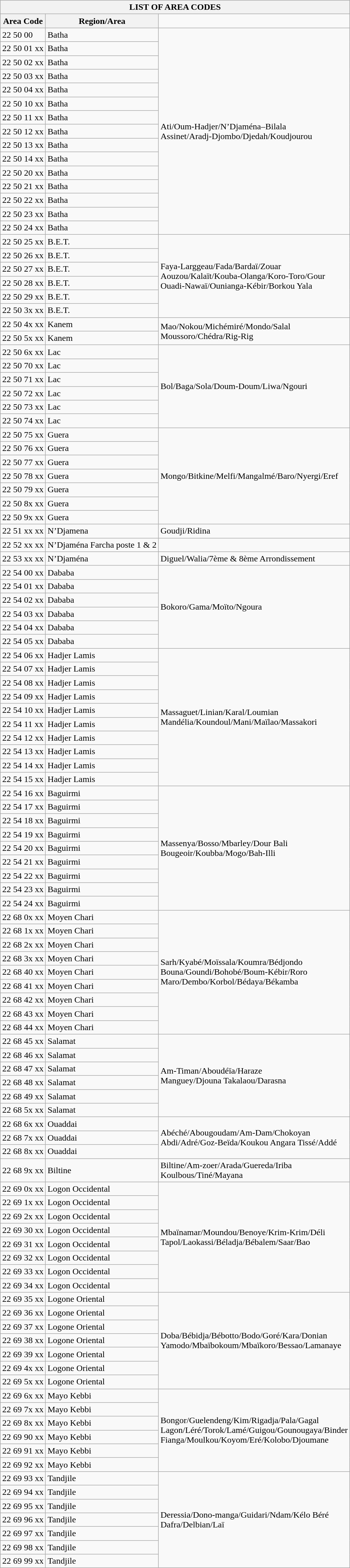<table class="wikitable">
<tr>
<th colspan="3">LIST OF AREA CODES</th>
</tr>
<tr>
<th>Area Code</th>
<th>Region/Area</th>
</tr>
<tr>
<td>22 50 00</td>
<td>Batha</td>
<td rowspan="15">Ati/Oum-Hadjer/N’Djaména–Bilala<br>Assinet/Aradj-Djombo/Djedah/Koudjourou</td>
</tr>
<tr>
<td>22 50 01 xx</td>
<td>Batha</td>
</tr>
<tr>
<td>22 50 02 xx</td>
<td>Batha</td>
</tr>
<tr>
<td>22 50 03 xx</td>
<td>Batha</td>
</tr>
<tr>
<td>22 50 04 xx</td>
<td>Batha</td>
</tr>
<tr>
<td>22 50 10 xx</td>
<td>Batha</td>
</tr>
<tr>
<td>22 50 11 xx</td>
<td>Batha</td>
</tr>
<tr>
<td>22 50 12 xx</td>
<td>Batha</td>
</tr>
<tr>
<td>22 50 13 xx</td>
<td>Batha</td>
</tr>
<tr>
<td>22 50 14 xx</td>
<td>Batha</td>
</tr>
<tr>
<td>22 50 20 xx</td>
<td>Batha</td>
</tr>
<tr>
<td>22 50 21 xx</td>
<td>Batha</td>
</tr>
<tr>
<td>22 50 22 xx</td>
<td>Batha</td>
</tr>
<tr>
<td>22 50 23 xx</td>
<td>Batha</td>
</tr>
<tr>
<td>22 50 24 xx</td>
<td>Batha</td>
</tr>
<tr>
<td>22 50 25 xx</td>
<td>B.E.T.</td>
<td rowspan="6">Faya-Larggeau/Fada/Bardaï/Zouar<br>Aouzou/Kalaït/Kouba-Olanga/Koro-Toro/Gour<br>Ouadi-Nawaï/Ounianga-Kébir/Borkou Yala</td>
</tr>
<tr>
<td>22 50 26 xx</td>
<td>B.E.T.</td>
</tr>
<tr>
<td>22 50 27 xx</td>
<td>B.E.T.</td>
</tr>
<tr>
<td>22 50 28 xx</td>
<td>B.E.T.</td>
</tr>
<tr>
<td>22 50 29 xx</td>
<td>B.E.T.</td>
</tr>
<tr>
<td>22 50 3x xx</td>
<td>B.E.T.</td>
</tr>
<tr>
<td>22 50 4x xx</td>
<td>Kanem</td>
<td rowspan="2">Mao/Nokou/Michémiré/Mondo/Salal<br>Moussoro/Chédra/Rig-Rig</td>
</tr>
<tr>
<td>22 50 5x xx</td>
<td>Kanem</td>
</tr>
<tr>
<td>22 50 6x xx</td>
<td>Lac</td>
<td rowspan="6">Bol/Baga/Sola/Doum-Doum/Liwa/Ngouri</td>
</tr>
<tr>
<td>22 50 70 xx</td>
<td>Lac</td>
</tr>
<tr>
<td>22 50 71 xx</td>
<td>Lac</td>
</tr>
<tr>
<td>22 50 72 xx</td>
<td>Lac</td>
</tr>
<tr>
<td>22 50 73 xx</td>
<td>Lac</td>
</tr>
<tr>
<td>22 50 74 xx</td>
<td>Lac</td>
</tr>
<tr>
<td>22 50 75 xx</td>
<td>Guera</td>
<td rowspan="7">Mongo/Bitkine/Melfi/Mangalmé/Baro/Nyergi/Eref</td>
</tr>
<tr>
<td>22 50 76 xx</td>
<td>Guera</td>
</tr>
<tr>
<td>22 50 77 xx</td>
<td>Guera</td>
</tr>
<tr>
<td>22 50 78 xx</td>
<td>Guera</td>
</tr>
<tr>
<td>22 50 79 xx</td>
<td>Guera</td>
</tr>
<tr>
<td>22 50 8x xx</td>
<td>Guera</td>
</tr>
<tr>
<td>22 50 9x xx</td>
<td>Guera</td>
</tr>
<tr>
<td>22 51 xx xx</td>
<td>N’Djamena</td>
<td>Goudji/Ridina</td>
</tr>
<tr>
<td>22 52 xx xx</td>
<td>N’Djaména Farcha poste 1 & 2</td>
<td></td>
</tr>
<tr>
<td>22 53 xx xx</td>
<td>N’Djaména</td>
<td>Diguel/Walia/7ème & 8ème Arrondissement</td>
</tr>
<tr>
<td>22 54 00 xx</td>
<td>Dababa</td>
<td rowspan="6">Bokoro/Gama/Moïto/Ngoura</td>
</tr>
<tr>
<td>22 54 01 xx</td>
<td>Dababa</td>
</tr>
<tr>
<td>22 54 02 xx</td>
<td>Dababa</td>
</tr>
<tr>
<td>22 54 03 xx</td>
<td>Dababa</td>
</tr>
<tr>
<td>22 54 04 xx</td>
<td>Dababa</td>
</tr>
<tr>
<td>22 54 05 xx</td>
<td>Dababa</td>
</tr>
<tr>
<td>22 54 06 xx</td>
<td>Hadjer Lamis</td>
<td rowspan="10">Massaguet/Linian/Karal/Loumian<br>Mandélia/Koundoul/Mani/Maïlao/Massakori</td>
</tr>
<tr>
<td>22 54 07 xx</td>
<td>Hadjer Lamis</td>
</tr>
<tr>
<td>22 54 08 xx</td>
<td>Hadjer Lamis</td>
</tr>
<tr>
<td>22 54 09 xx</td>
<td>Hadjer Lamis</td>
</tr>
<tr>
<td>22 54 10 xx</td>
<td>Hadjer Lamis</td>
</tr>
<tr>
<td>22 54 11 xx</td>
<td>Hadjer Lamis</td>
</tr>
<tr>
<td>22 54 12 xx</td>
<td>Hadjer Lamis</td>
</tr>
<tr>
<td>22 54 13 xx</td>
<td>Hadjer Lamis</td>
</tr>
<tr>
<td>22 54 14 xx</td>
<td>Hadjer Lamis</td>
</tr>
<tr>
<td>22 54 15 xx</td>
<td>Hadjer Lamis</td>
</tr>
<tr>
<td>22 54 16 xx</td>
<td>Baguirmi</td>
<td rowspan="9">Massenya/Bosso/Mbarley/Dour Bali<br>Bougeoir/Koubba/Mogo/Bah-Illi</td>
</tr>
<tr>
<td>22 54 17 xx</td>
<td>Baguirmi</td>
</tr>
<tr>
<td>22 54 18 xx</td>
<td>Baguirmi</td>
</tr>
<tr>
<td>22 54 19 xx</td>
<td>Baguirmi</td>
</tr>
<tr>
<td>22 54 20 xx</td>
<td>Baguirmi</td>
</tr>
<tr>
<td>22 54 21 xx</td>
<td>Baguirmi</td>
</tr>
<tr>
<td>22 54 22 xx</td>
<td>Baguirmi</td>
</tr>
<tr>
<td>22 54 23 xx</td>
<td>Baguirmi</td>
</tr>
<tr>
<td>22 54 24 xx</td>
<td>Baguirmi</td>
</tr>
<tr>
<td>22 68 0x xx</td>
<td>Moyen Chari</td>
<td rowspan="9">Sarh/Kyabé/Moïssala/Koumra/Bédjondo<br>Bouna/Goundi/Bohobé/Boum-Kébir/Roro<br>Maro/Dembo/Korbol/Bédaya/Békamba</td>
</tr>
<tr>
<td>22 68 1x xx</td>
<td>Moyen Chari</td>
</tr>
<tr>
<td>22 68 2x xx</td>
<td>Moyen Chari</td>
</tr>
<tr>
<td>22 68 3x xx</td>
<td>Moyen Chari</td>
</tr>
<tr>
<td>22 68 40 xx</td>
<td>Moyen Chari</td>
</tr>
<tr>
<td>22 68 41 xx</td>
<td>Moyen Chari</td>
</tr>
<tr>
<td>22 68 42 xx</td>
<td>Moyen Chari</td>
</tr>
<tr>
<td>22 68 43 xx</td>
<td>Moyen Chari</td>
</tr>
<tr>
<td>22 68 44 xx</td>
<td>Moyen Chari</td>
</tr>
<tr>
<td>22 68 45 xx</td>
<td>Salamat</td>
<td rowspan="6">Am-Timan/Aboudéïa/Haraze<br>Manguey/Djouna Takalaou/Darasna</td>
</tr>
<tr>
<td>22 68 46 xx</td>
<td>Salamat</td>
</tr>
<tr>
<td>22 68 47 xx</td>
<td>Salamat</td>
</tr>
<tr>
<td>22 68 48 xx</td>
<td>Salamat</td>
</tr>
<tr>
<td>22 68 49 xx</td>
<td>Salamat</td>
</tr>
<tr>
<td>22 68 5x xx</td>
<td>Salamat</td>
</tr>
<tr>
<td>22 68 6x xx</td>
<td>Ouaddai</td>
<td rowspan="3">Abéché/Abougoudam/Am-Dam/Chokoyan<br>Abdi/Adré/Goz-Beïda/Koukou Angara Tissé/Addé</td>
</tr>
<tr>
<td>22 68 7x xx</td>
<td>Ouaddai</td>
</tr>
<tr>
<td>22 68 8x xx</td>
<td>Ouaddai</td>
</tr>
<tr>
<td>22 68 9x xx</td>
<td>Biltine</td>
<td>Biltine/Am-zoer/Arada/Guereda/Iriba<br>Koulbous/Tiné/Mayana</td>
</tr>
<tr>
<td>22 69 0x xx</td>
<td>Logon Occidental</td>
<td rowspan="8">Mbaïnamar/Moundou/Benoye/Krim-Krim/Déli<br>Tapol/Laokassi/Béladja/Bébalem/Saar/Bao</td>
</tr>
<tr>
<td>22 69 1x xx</td>
<td>Logon Occidental</td>
</tr>
<tr>
<td>22 69 2x xx</td>
<td>Logon Occidental</td>
</tr>
<tr>
<td>22 69 30 xx</td>
<td>Logon Occidental</td>
</tr>
<tr>
<td>22 69 31 xx</td>
<td>Logon Occidental</td>
</tr>
<tr>
<td>22 69 32 xx</td>
<td>Logon Occidental</td>
</tr>
<tr>
<td>22 69 33 xx</td>
<td>Logon Occidental</td>
</tr>
<tr>
<td>22 69 34 xx</td>
<td>Logon Occidental</td>
</tr>
<tr>
<td>22 69 35 xx</td>
<td>Logone Oriental</td>
<td rowspan="7">Doba/Bébidja/Bébotto/Bodo/Goré/Kara/Donian<br>Yamodo/Mbaïbokoum/Mbaïkoro/Bessao/Lamanaye</td>
</tr>
<tr>
<td>22 69 36 xx</td>
<td>Logone Oriental</td>
</tr>
<tr>
<td>22 69 37 xx</td>
<td>Logone Oriental</td>
</tr>
<tr>
<td>22 69 38 xx</td>
<td>Logone Oriental</td>
</tr>
<tr>
<td>22 69 39 xx</td>
<td>Logone Oriental</td>
</tr>
<tr>
<td>22 69 4x xx</td>
<td>Logone Oriental</td>
</tr>
<tr>
<td>22 69 5x xx</td>
<td>Logone Oriental</td>
</tr>
<tr>
<td>22 69 6x xx</td>
<td>Mayo Kebbi</td>
<td rowspan="6">Bongor/Guelendeng/Kim/Rigadja/Pala/Gagal<br>Lagon/Léré/Torok/Lamé/Guigou/Gounougaya/Binder<br>Fianga/Moulkou/Koyom/Eré/Kolobo/Djoumane</td>
</tr>
<tr>
<td>22 69 7x xx</td>
<td>Mayo Kebbi</td>
</tr>
<tr>
<td>22 69 8x xx</td>
<td>Mayo Kebbi</td>
</tr>
<tr>
<td>22 69 90 xx</td>
<td>Mayo Kebbi</td>
</tr>
<tr>
<td>22 69 91 xx</td>
<td>Mayo Kebbi</td>
</tr>
<tr>
<td>22 69 92 xx</td>
<td>Mayo Kebbi</td>
</tr>
<tr>
<td>22 69 93 xx</td>
<td>Tandjile</td>
<td rowspan="7">Deressia/Dono-manga/Guidari/Ndam/Kélo Béré<br>Dafra/Delbian/Laï</td>
</tr>
<tr>
<td>22 69 94 xx</td>
<td>Tandjile</td>
</tr>
<tr>
<td>22 69 95 xx</td>
<td>Tandjile</td>
</tr>
<tr>
<td>22 69 96 xx</td>
<td>Tandjile</td>
</tr>
<tr>
<td>22 69 97 xx</td>
<td>Tandjile</td>
</tr>
<tr>
<td>22 69 98 xx</td>
<td>Tandjile</td>
</tr>
<tr>
<td>22 69 99 xx</td>
<td>Tandjile</td>
</tr>
</table>
